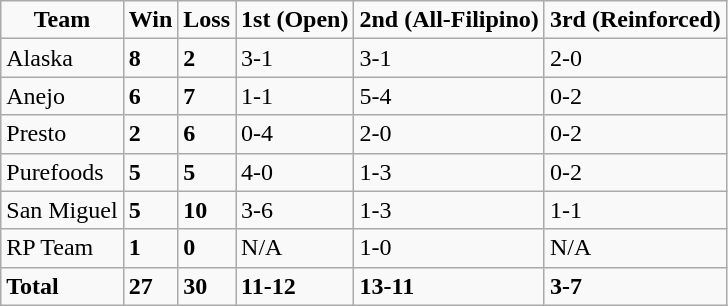<table class=wikitable sortable>
<tr align=center>
<td><strong>Team</strong></td>
<td><strong>Win</strong></td>
<td><strong>Loss</strong></td>
<td><strong>1st (Open)</strong></td>
<td><strong>2nd (All-Filipino)</strong></td>
<td><strong>3rd (Reinforced)</strong></td>
</tr>
<tr>
<td>Alaska</td>
<td><strong>8</strong></td>
<td><strong>2</strong></td>
<td>3-1</td>
<td>3-1</td>
<td>2-0</td>
</tr>
<tr>
<td>Anejo</td>
<td><strong>6</strong></td>
<td><strong>7</strong></td>
<td>1-1</td>
<td>5-4</td>
<td>0-2</td>
</tr>
<tr>
<td>Presto</td>
<td><strong>2</strong></td>
<td><strong>6</strong></td>
<td>0-4</td>
<td>2-0</td>
<td>0-2</td>
</tr>
<tr>
<td>Purefoods</td>
<td><strong>5</strong></td>
<td><strong>5</strong></td>
<td>4-0</td>
<td>1-3</td>
<td>0-2</td>
</tr>
<tr>
<td>San Miguel</td>
<td><strong>5</strong></td>
<td><strong>10</strong></td>
<td>3-6</td>
<td>1-3</td>
<td>1-1</td>
</tr>
<tr>
<td>RP Team</td>
<td><strong>1</strong></td>
<td><strong>0</strong></td>
<td>N/A</td>
<td>1-0</td>
<td>N/A</td>
</tr>
<tr>
<td><strong>Total</strong></td>
<td><strong>27</strong></td>
<td><strong>30</strong></td>
<td><strong>11-12</strong></td>
<td><strong>13-11</strong></td>
<td><strong>3-7</strong></td>
</tr>
</table>
